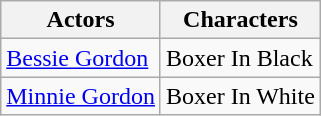<table class="wikitable">
<tr>
<th>Actors</th>
<th>Characters</th>
</tr>
<tr>
<td><a href='#'>Bessie Gordon</a></td>
<td>Boxer In Black</td>
</tr>
<tr>
<td><a href='#'>Minnie Gordon</a></td>
<td>Boxer In White</td>
</tr>
</table>
